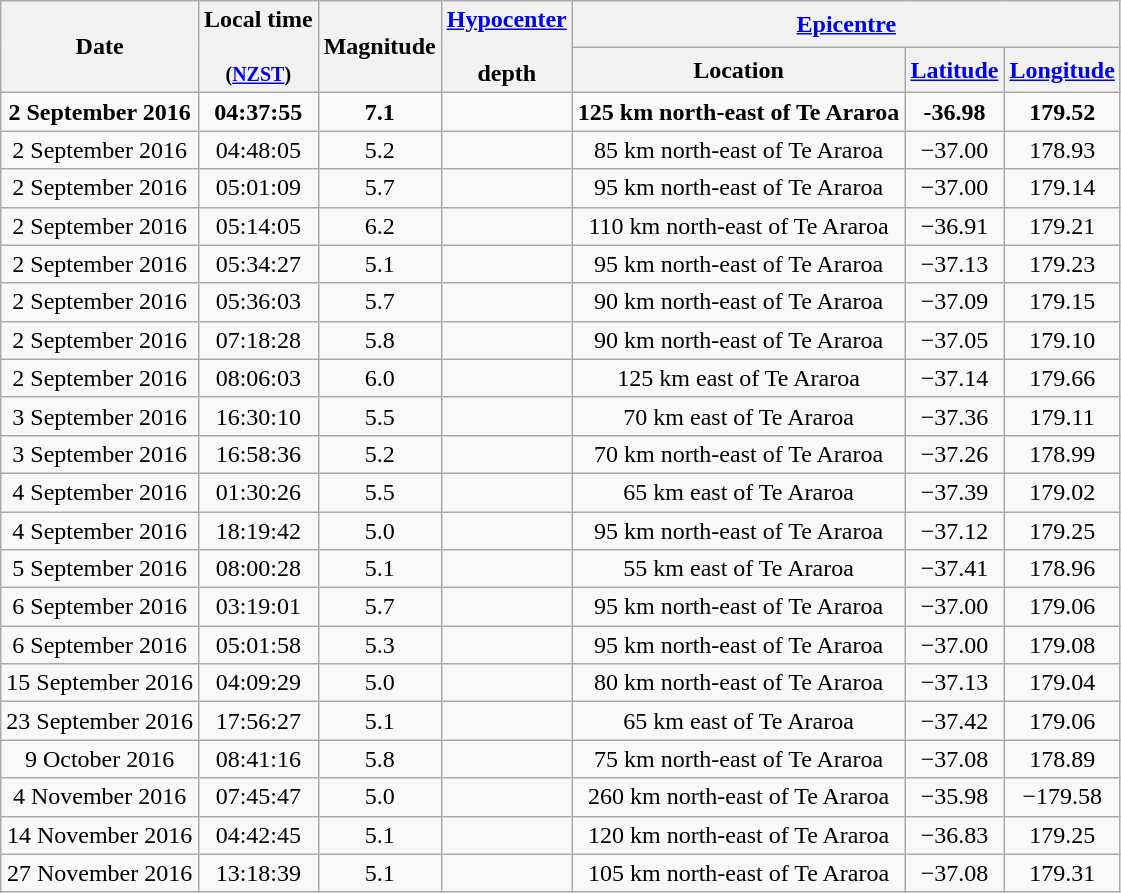<table class="wikitable sortable" style="text-align: center;">
<tr>
<th rowspan="2" class="unsortable">Date</th>
<th rowspan="2" class="unsortable">Local time <br><br><small>(<a href='#'>NZST</a>)</small></th>
<th rowspan="2">Magnitude</th>
<th rowspan="2"><a href='#'>Hypocenter</a><br><br>depth</th>
<th colspan="3"><a href='#'>Epicentre</a></th>
</tr>
<tr>
<th>Location</th>
<th><a href='#'>Latitude</a></th>
<th><a href='#'>Longitude</a></th>
</tr>
<tr>
<td><strong>2 September 2016</strong></td>
<td><strong>04:37:55</strong></td>
<td><strong>7.1</strong></td>
<td><strong></strong></td>
<td><strong>125 km north-east of Te Araroa</strong></td>
<td><strong>-36.98</strong></td>
<td><strong>179.52</strong></td>
</tr>
<tr>
<td>2 September 2016</td>
<td>04:48:05</td>
<td>5.2</td>
<td></td>
<td>85 km north-east of Te Araroa</td>
<td>−37.00</td>
<td>178.93</td>
</tr>
<tr>
<td>2 September 2016</td>
<td>05:01:09</td>
<td>5.7</td>
<td></td>
<td>95 km north-east of Te Araroa</td>
<td>−37.00</td>
<td>179.14</td>
</tr>
<tr>
<td>2 September 2016</td>
<td>05:14:05</td>
<td>6.2</td>
<td></td>
<td>110 km north-east of Te Araroa</td>
<td>−36.91</td>
<td>179.21</td>
</tr>
<tr>
<td>2 September 2016</td>
<td>05:34:27</td>
<td>5.1</td>
<td></td>
<td>95 km north-east of Te Araroa</td>
<td>−37.13</td>
<td>179.23</td>
</tr>
<tr>
<td>2 September 2016</td>
<td>05:36:03</td>
<td>5.7</td>
<td></td>
<td>90 km north-east of Te Araroa</td>
<td>−37.09</td>
<td>179.15</td>
</tr>
<tr>
<td>2 September 2016</td>
<td>07:18:28</td>
<td>5.8</td>
<td></td>
<td>90 km north-east of Te Araroa</td>
<td>−37.05</td>
<td>179.10</td>
</tr>
<tr>
<td>2 September 2016</td>
<td>08:06:03</td>
<td>6.0</td>
<td></td>
<td>125 km east of Te Araroa</td>
<td>−37.14</td>
<td>179.66</td>
</tr>
<tr>
<td>3 September 2016</td>
<td>16:30:10</td>
<td>5.5</td>
<td></td>
<td>70 km east of Te Araroa</td>
<td>−37.36</td>
<td>179.11</td>
</tr>
<tr>
<td>3 September 2016</td>
<td>16:58:36</td>
<td>5.2</td>
<td></td>
<td>70 km north-east of Te Araroa</td>
<td>−37.26</td>
<td>178.99</td>
</tr>
<tr>
<td>4 September 2016</td>
<td>01:30:26</td>
<td>5.5</td>
<td></td>
<td>65 km east of Te Araroa</td>
<td>−37.39</td>
<td>179.02</td>
</tr>
<tr>
<td>4 September 2016</td>
<td>18:19:42</td>
<td>5.0</td>
<td></td>
<td>95 km north-east of Te Araroa</td>
<td>−37.12</td>
<td>179.25</td>
</tr>
<tr>
<td>5 September 2016</td>
<td>08:00:28</td>
<td>5.1</td>
<td></td>
<td>55 km east of Te Araroa</td>
<td>−37.41</td>
<td>178.96</td>
</tr>
<tr>
<td>6 September 2016</td>
<td>03:19:01</td>
<td>5.7</td>
<td></td>
<td>95 km north-east of Te Araroa</td>
<td>−37.00</td>
<td>179.06</td>
</tr>
<tr>
<td>6 September 2016</td>
<td>05:01:58</td>
<td>5.3</td>
<td></td>
<td>95 km north-east of Te Araroa</td>
<td>−37.00</td>
<td>179.08</td>
</tr>
<tr>
<td>15 September 2016</td>
<td>04:09:29</td>
<td>5.0</td>
<td></td>
<td>80 km north-east of Te Araroa</td>
<td>−37.13</td>
<td>179.04</td>
</tr>
<tr>
<td>23 September 2016</td>
<td>17:56:27</td>
<td>5.1</td>
<td></td>
<td>65 km east of Te Araroa</td>
<td>−37.42</td>
<td>179.06</td>
</tr>
<tr>
<td>9 October 2016</td>
<td>08:41:16</td>
<td>5.8</td>
<td></td>
<td>75 km north-east of Te Araroa</td>
<td>−37.08</td>
<td>178.89</td>
</tr>
<tr>
<td>4 November 2016</td>
<td>07:45:47</td>
<td>5.0</td>
<td></td>
<td>260 km north-east of Te Araroa</td>
<td>−35.98</td>
<td>−179.58</td>
</tr>
<tr>
<td>14 November 2016</td>
<td>04:42:45</td>
<td>5.1</td>
<td></td>
<td>120 km north-east of Te Araroa</td>
<td>−36.83</td>
<td>179.25</td>
</tr>
<tr>
<td>27 November 2016</td>
<td>13:18:39</td>
<td>5.1</td>
<td></td>
<td>105 km north-east of Te Araroa</td>
<td>−37.08</td>
<td>179.31</td>
</tr>
</table>
